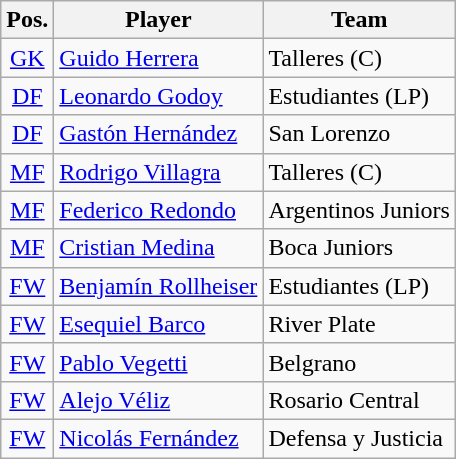<table class="wikitable">
<tr>
<th>Pos.</th>
<th>Player</th>
<th>Team</th>
</tr>
<tr>
<td style="text-align:center;" rowspan=><a href='#'>GK</a></td>
<td> <a href='#'>Guido Herrera</a></td>
<td>Talleres (C)</td>
</tr>
<tr>
<td style="text-align:center;" rowspan=><a href='#'>DF</a></td>
<td> <a href='#'>Leonardo Godoy</a></td>
<td>Estudiantes (LP)</td>
</tr>
<tr>
<td style="text-align:center;" rowspan=><a href='#'>DF</a></td>
<td> <a href='#'>Gastón Hernández</a></td>
<td>San Lorenzo</td>
</tr>
<tr>
<td style="text-align:center;" rowspan=><a href='#'>MF</a></td>
<td> <a href='#'>Rodrigo Villagra</a></td>
<td>Talleres (C)</td>
</tr>
<tr>
<td style="text-align:center;" rowspan=><a href='#'>MF</a></td>
<td> <a href='#'>Federico Redondo</a></td>
<td>Argentinos Juniors</td>
</tr>
<tr>
<td style="text-align:center;" rowspan=><a href='#'>MF</a></td>
<td> <a href='#'>Cristian Medina</a></td>
<td>Boca Juniors</td>
</tr>
<tr>
<td style="text-align:center;" rowspan=><a href='#'>FW</a></td>
<td> <a href='#'>Benjamín Rollheiser</a></td>
<td>Estudiantes (LP)</td>
</tr>
<tr>
<td style="text-align:center;" rowspan=><a href='#'>FW</a></td>
<td> <a href='#'>Esequiel Barco</a></td>
<td>River Plate</td>
</tr>
<tr>
<td style="text-align:center;" rowspan=><a href='#'>FW</a></td>
<td> <a href='#'>Pablo Vegetti</a></td>
<td>Belgrano</td>
</tr>
<tr>
<td style="text-align:center;" rowspan=><a href='#'>FW</a></td>
<td> <a href='#'>Alejo Véliz</a></td>
<td>Rosario Central</td>
</tr>
<tr>
<td style="text-align:center;" rowspan=><a href='#'>FW</a></td>
<td> <a href='#'>Nicolás Fernández</a></td>
<td>Defensa y Justicia</td>
</tr>
</table>
